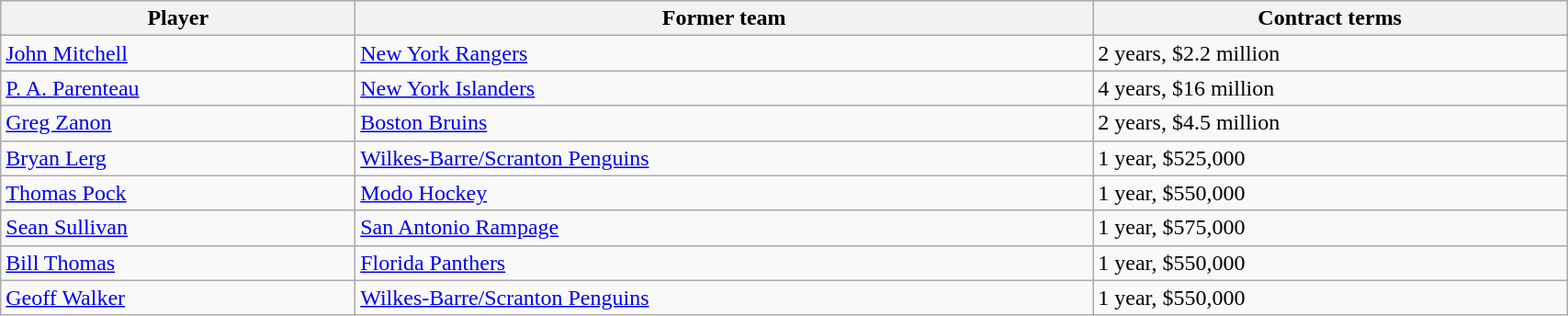<table class="wikitable" width=90%>
<tr align="center" bgcolor="#dddddd">
<th>Player</th>
<th>Former team</th>
<th>Contract terms</th>
</tr>
<tr>
<td><a href='#'>John Mitchell</a></td>
<td><a href='#'>New York Rangers</a></td>
<td>2 years, $2.2 million</td>
</tr>
<tr>
<td><a href='#'>P. A. Parenteau</a></td>
<td><a href='#'>New York Islanders</a></td>
<td>4 years, $16 million</td>
</tr>
<tr>
<td><a href='#'>Greg Zanon</a></td>
<td><a href='#'>Boston Bruins</a></td>
<td>2 years, $4.5 million</td>
</tr>
<tr>
<td><a href='#'>Bryan Lerg</a></td>
<td><a href='#'>Wilkes-Barre/Scranton Penguins</a></td>
<td>1 year, $525,000</td>
</tr>
<tr>
<td><a href='#'>Thomas Pock</a></td>
<td><a href='#'>Modo Hockey</a></td>
<td>1 year, $550,000</td>
</tr>
<tr>
<td><a href='#'>Sean Sullivan</a></td>
<td><a href='#'>San Antonio Rampage</a></td>
<td>1 year, $575,000</td>
</tr>
<tr>
<td><a href='#'>Bill Thomas</a></td>
<td><a href='#'>Florida Panthers</a></td>
<td>1 year, $550,000</td>
</tr>
<tr>
<td><a href='#'>Geoff Walker</a></td>
<td><a href='#'>Wilkes-Barre/Scranton Penguins</a></td>
<td>1 year, $550,000</td>
</tr>
</table>
